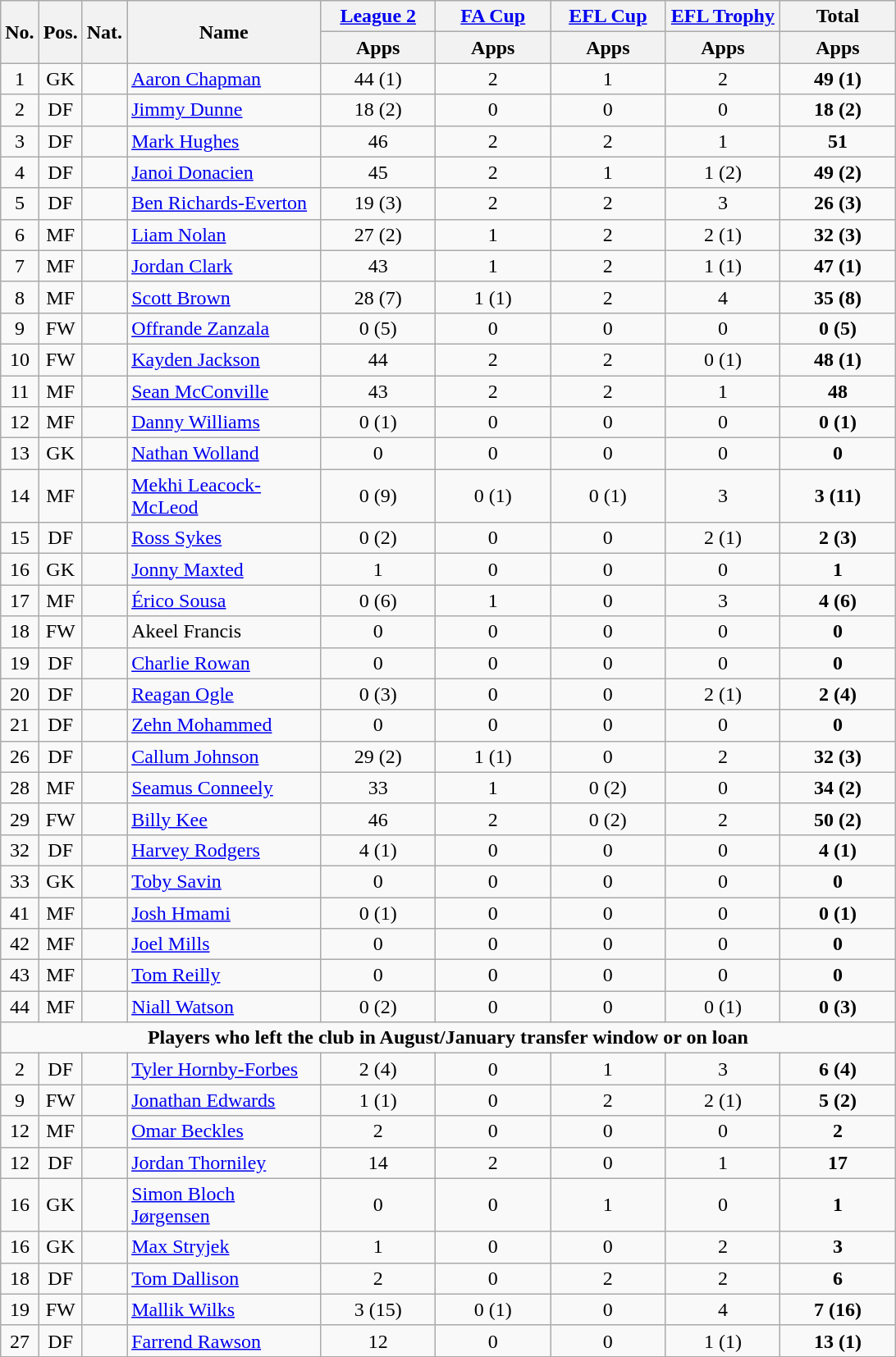<table class="wikitable sortable" style="text-align:center">
<tr>
<th rowspan="2">No.</th>
<th rowspan="2">Pos.</th>
<th rowspan="2">Nat.</th>
<th rowspan="2" style="width:150px;">Name</th>
<th style="width:86px;"><a href='#'>League 2</a></th>
<th style="width:86px;"><a href='#'>FA Cup</a></th>
<th style="width:86px;"><a href='#'>EFL Cup</a></th>
<th style="width:86px;"><a href='#'>EFL Trophy</a></th>
<th style="width:86px;">Total</th>
</tr>
<tr>
<th>Apps</th>
<th>Apps</th>
<th>Apps</th>
<th>Apps</th>
<th>Apps</th>
</tr>
<tr>
<td>1</td>
<td>GK</td>
<td></td>
<td align=left><a href='#'>Aaron Chapman</a></td>
<td>44 (1)</td>
<td>2</td>
<td>1</td>
<td>2</td>
<td><strong>49 (1)</strong></td>
</tr>
<tr>
<td>2</td>
<td>DF</td>
<td></td>
<td align=left><a href='#'>Jimmy Dunne</a></td>
<td>18 (2)</td>
<td>0</td>
<td>0</td>
<td>0</td>
<td><strong>18 (2)</strong></td>
</tr>
<tr>
<td>3</td>
<td>DF</td>
<td></td>
<td align=left><a href='#'>Mark Hughes</a></td>
<td>46</td>
<td>2</td>
<td>2</td>
<td>1</td>
<td><strong>51 </strong></td>
</tr>
<tr>
<td>4</td>
<td>DF</td>
<td></td>
<td align=left><a href='#'>Janoi Donacien</a></td>
<td>45</td>
<td>2</td>
<td>1</td>
<td>1 (2)</td>
<td><strong>49 (2)</strong></td>
</tr>
<tr>
<td>5</td>
<td>DF</td>
<td></td>
<td align=left><a href='#'>Ben Richards-Everton</a></td>
<td>19 (3)</td>
<td>2</td>
<td>2</td>
<td>3</td>
<td><strong>26 (3)</strong></td>
</tr>
<tr>
<td>6</td>
<td>MF</td>
<td></td>
<td align=left><a href='#'>Liam Nolan</a></td>
<td>27 (2)</td>
<td>1</td>
<td>2</td>
<td>2 (1)</td>
<td><strong>32 (3) </strong></td>
</tr>
<tr>
<td>7</td>
<td>MF</td>
<td></td>
<td align=left><a href='#'>Jordan Clark</a></td>
<td>43</td>
<td>1</td>
<td>2</td>
<td>1 (1)</td>
<td><strong>47 (1)</strong></td>
</tr>
<tr>
<td>8</td>
<td>MF</td>
<td></td>
<td align=left><a href='#'>Scott Brown</a></td>
<td>28 (7)</td>
<td>1 (1)</td>
<td>2</td>
<td>4</td>
<td><strong>35 (8)</strong></td>
</tr>
<tr>
<td>9</td>
<td>FW</td>
<td></td>
<td align=left><a href='#'>Offrande Zanzala</a></td>
<td>0 (5)</td>
<td>0</td>
<td>0</td>
<td>0</td>
<td><strong>0 (5)</strong></td>
</tr>
<tr>
<td>10</td>
<td>FW</td>
<td></td>
<td align=left><a href='#'>Kayden Jackson</a></td>
<td>44</td>
<td>2</td>
<td>2</td>
<td>0 (1)</td>
<td><strong>48 (1)</strong></td>
</tr>
<tr>
<td>11</td>
<td>MF</td>
<td></td>
<td align=left><a href='#'>Sean McConville</a></td>
<td>43</td>
<td>2</td>
<td>2</td>
<td>1</td>
<td><strong>48</strong></td>
</tr>
<tr>
<td>12</td>
<td>MF</td>
<td></td>
<td align=left><a href='#'>Danny Williams</a></td>
<td>0 (1)</td>
<td>0</td>
<td>0</td>
<td>0</td>
<td><strong>0 (1)</strong></td>
</tr>
<tr>
<td>13</td>
<td>GK</td>
<td></td>
<td align=left><a href='#'>Nathan Wolland</a></td>
<td>0</td>
<td>0</td>
<td>0</td>
<td>0</td>
<td><strong>0</strong></td>
</tr>
<tr>
<td>14</td>
<td>MF</td>
<td></td>
<td align=left><a href='#'>Mekhi Leacock-McLeod</a></td>
<td>0 (9)</td>
<td>0 (1)</td>
<td>0 (1)</td>
<td>3</td>
<td><strong>3 (11)</strong></td>
</tr>
<tr>
<td>15</td>
<td>DF</td>
<td></td>
<td align=left><a href='#'>Ross Sykes</a></td>
<td>0 (2)</td>
<td>0</td>
<td>0</td>
<td>2 (1)</td>
<td><strong>2 (3)</strong></td>
</tr>
<tr>
<td>16</td>
<td>GK</td>
<td></td>
<td align=left><a href='#'>Jonny Maxted</a></td>
<td>1</td>
<td>0</td>
<td>0</td>
<td>0</td>
<td><strong>1</strong></td>
</tr>
<tr>
<td>17</td>
<td>MF</td>
<td></td>
<td align=left><a href='#'>Érico Sousa</a></td>
<td>0 (6)</td>
<td>1</td>
<td>0</td>
<td>3</td>
<td><strong>4 (6)</strong></td>
</tr>
<tr>
<td>18</td>
<td>FW</td>
<td></td>
<td align=left>Akeel Francis</td>
<td>0</td>
<td>0</td>
<td>0</td>
<td>0</td>
<td><strong>0</strong></td>
</tr>
<tr>
<td>19</td>
<td>DF</td>
<td></td>
<td align=left><a href='#'>Charlie Rowan</a></td>
<td>0</td>
<td>0</td>
<td>0</td>
<td>0</td>
<td><strong>0</strong></td>
</tr>
<tr>
<td>20</td>
<td>DF</td>
<td></td>
<td align=left><a href='#'>Reagan Ogle</a></td>
<td>0 (3)</td>
<td>0</td>
<td>0</td>
<td>2 (1)</td>
<td><strong>2 (4)</strong></td>
</tr>
<tr>
<td>21</td>
<td>DF</td>
<td></td>
<td align=left><a href='#'>Zehn Mohammed</a></td>
<td>0</td>
<td>0</td>
<td>0</td>
<td>0</td>
<td><strong>0</strong></td>
</tr>
<tr>
<td>26</td>
<td>DF</td>
<td></td>
<td align=left><a href='#'>Callum Johnson</a></td>
<td>29 (2)</td>
<td>1 (1)</td>
<td>0</td>
<td>2</td>
<td><strong>32 (3)</strong></td>
</tr>
<tr>
<td>28</td>
<td>MF</td>
<td></td>
<td align=left><a href='#'>Seamus Conneely</a></td>
<td>33</td>
<td>1</td>
<td>0 (2)</td>
<td>0</td>
<td><strong>34 (2)</strong></td>
</tr>
<tr>
<td>29</td>
<td>FW</td>
<td></td>
<td align=left><a href='#'>Billy Kee</a></td>
<td>46</td>
<td>2</td>
<td>0 (2)</td>
<td>2</td>
<td><strong>50 (2)</strong></td>
</tr>
<tr>
<td>32</td>
<td>DF</td>
<td></td>
<td align=left><a href='#'>Harvey Rodgers</a></td>
<td>4 (1)</td>
<td>0</td>
<td>0</td>
<td>0</td>
<td><strong>4 (1)</strong></td>
</tr>
<tr>
<td>33</td>
<td>GK</td>
<td></td>
<td align=left><a href='#'>Toby Savin</a></td>
<td>0</td>
<td>0</td>
<td>0</td>
<td>0</td>
<td><strong>0</strong></td>
</tr>
<tr>
<td>41</td>
<td>MF</td>
<td></td>
<td align=left><a href='#'>Josh Hmami</a></td>
<td>0 (1)</td>
<td>0</td>
<td>0</td>
<td>0</td>
<td><strong>0 (1)</strong></td>
</tr>
<tr>
<td>42</td>
<td>MF</td>
<td></td>
<td align=left><a href='#'>Joel Mills</a></td>
<td>0</td>
<td>0</td>
<td>0</td>
<td>0</td>
<td><strong>0</strong></td>
</tr>
<tr>
<td>43</td>
<td>MF</td>
<td></td>
<td align=left><a href='#'>Tom Reilly</a></td>
<td>0</td>
<td>0</td>
<td>0</td>
<td>0</td>
<td><strong>0</strong></td>
</tr>
<tr>
<td>44</td>
<td>MF</td>
<td></td>
<td align=left><a href='#'>Niall Watson</a></td>
<td>0 (2)</td>
<td>0</td>
<td>0</td>
<td>0 (1)</td>
<td><strong>0 (3)</strong></td>
</tr>
<tr>
<td colspan="17"><strong>Players who left the club in August/January transfer window or on loan</strong></td>
</tr>
<tr>
<td>2</td>
<td>DF</td>
<td></td>
<td align=left><a href='#'>Tyler Hornby-Forbes</a></td>
<td>2 (4)</td>
<td>0</td>
<td>1</td>
<td>3</td>
<td><strong>6 (4)</strong></td>
</tr>
<tr>
<td>9</td>
<td>FW</td>
<td></td>
<td align=left><a href='#'>Jonathan Edwards</a></td>
<td>1 (1)</td>
<td>0</td>
<td>2</td>
<td>2 (1)</td>
<td><strong>5 (2)</strong></td>
</tr>
<tr>
<td>12</td>
<td>MF</td>
<td></td>
<td align=left><a href='#'>Omar Beckles</a></td>
<td>2</td>
<td>0</td>
<td>0</td>
<td>0</td>
<td><strong>2</strong></td>
</tr>
<tr>
<td>12</td>
<td>DF</td>
<td></td>
<td align=left><a href='#'>Jordan Thorniley</a></td>
<td>14</td>
<td>2</td>
<td>0</td>
<td>1</td>
<td><strong>17</strong></td>
</tr>
<tr>
<td>16</td>
<td>GK</td>
<td></td>
<td align=left><a href='#'>Simon Bloch Jørgensen</a></td>
<td>0</td>
<td>0</td>
<td>1</td>
<td>0</td>
<td><strong>1</strong></td>
</tr>
<tr>
<td>16</td>
<td>GK</td>
<td></td>
<td align=left><a href='#'>Max Stryjek</a></td>
<td>1</td>
<td>0</td>
<td>0</td>
<td>2</td>
<td><strong>3</strong></td>
</tr>
<tr>
<td>18</td>
<td>DF</td>
<td></td>
<td align=left><a href='#'>Tom Dallison</a></td>
<td>2</td>
<td>0</td>
<td>2</td>
<td>2</td>
<td><strong>6</strong></td>
</tr>
<tr>
<td>19</td>
<td>FW</td>
<td></td>
<td align=left><a href='#'>Mallik Wilks</a></td>
<td>3 (15)</td>
<td>0 (1)</td>
<td>0</td>
<td>4</td>
<td><strong>7 (16)</strong></td>
</tr>
<tr>
<td>27</td>
<td>DF</td>
<td></td>
<td align=left><a href='#'>Farrend Rawson</a></td>
<td>12</td>
<td>0</td>
<td>0</td>
<td>1 (1)</td>
<td><strong>13 (1)</strong></td>
</tr>
<tr>
</tr>
</table>
